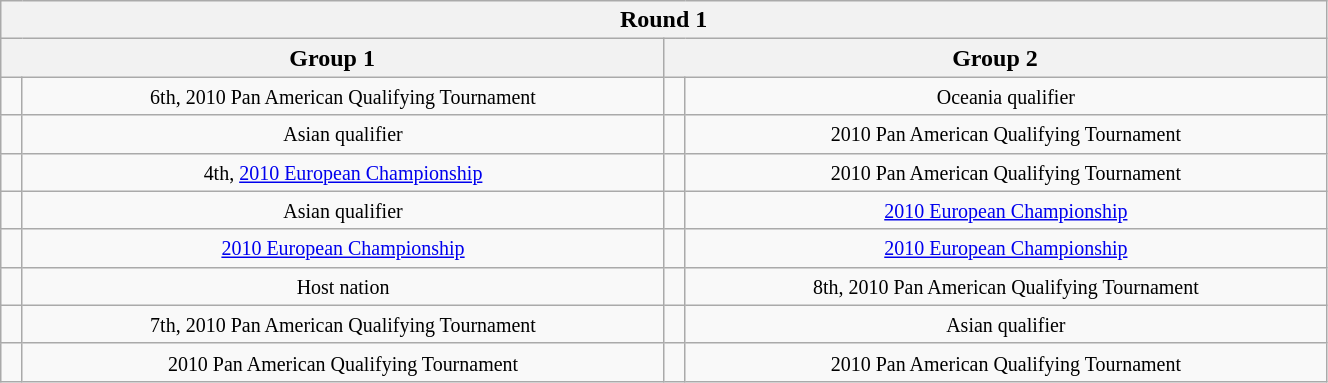<table class="wikitable" width=70%>
<tr>
<th colspan=4>Round 1</th>
</tr>
<tr>
<th width=20% colspan=2>Group 1</th>
<th width=20% colspan=2>Group 2</th>
</tr>
<tr align=center>
<td></td>
<td><small>6th, 2010 Pan American Qualifying Tournament</small></td>
<td></td>
<td><small>Oceania qualifier</small></td>
</tr>
<tr align=center>
<td></td>
<td><small>Asian qualifier</small></td>
<td></td>
<td><small> 2010 Pan American Qualifying Tournament</small></td>
</tr>
<tr align=center>
<td></td>
<td><small>4th, <a href='#'>2010 European Championship</a></small></td>
<td></td>
<td><small> 2010 Pan American Qualifying Tournament</small></td>
</tr>
<tr align=center>
<td></td>
<td><small>Asian qualifier</small></td>
<td></td>
<td><small> <a href='#'>2010 European Championship</a></small></td>
</tr>
<tr align=center>
<td></td>
<td><small> <a href='#'>2010 European Championship</a></small></td>
<td></td>
<td><small> <a href='#'>2010 European Championship</a></small></td>
</tr>
<tr align=center>
<td></td>
<td><small>Host nation</small></td>
<td></td>
<td><small>8th, 2010 Pan American Qualifying Tournament</small></td>
</tr>
<tr align=center>
<td></td>
<td><small>7th, 2010 Pan American Qualifying Tournament</small></td>
<td></td>
<td><small>Asian qualifier</small></td>
</tr>
<tr align=center>
<td></td>
<td><small> 2010 Pan American Qualifying Tournament</small></td>
<td></td>
<td><small> 2010 Pan American Qualifying Tournament</small></td>
</tr>
</table>
